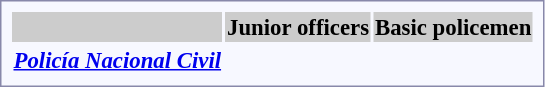<table style="border:1px solid #8888aa; background-color:#f7f8ff; padding:5px; font-size:95%; margin: 0px 12px 12px 0px;">
<tr style="background-color:#CCCCCC;">
<th></th>
<th colspan=3>Junior officers</th>
<th colspan=3>Basic policemen</th>
</tr>
<tr style="text-align:center;">
<td rowspan=2><strong><em> <a href='#'>Policía Nacional Civil</a></em></strong></td>
<td></td>
<td></td>
<td></td>
<td></td>
<td></td>
<td></td>
</tr>
<tr style="text-align:center;">
<td></td>
<td></td>
<td></td>
<td></td>
<td></td>
<td></td>
</tr>
</table>
